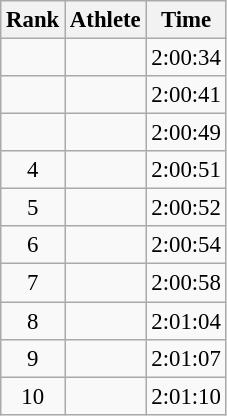<table class="wikitable" style="font-size:95%; text-align:center;">
<tr>
<th>Rank</th>
<th>Athlete</th>
<th>Time</th>
</tr>
<tr>
<td></td>
<td align=left></td>
<td align="center">2:00:34</td>
</tr>
<tr>
<td></td>
<td align=left></td>
<td align="center">2:00:41</td>
</tr>
<tr>
<td></td>
<td align=left></td>
<td align="center">2:00:49</td>
</tr>
<tr>
<td>4</td>
<td align=left></td>
<td align="center">2:00:51</td>
</tr>
<tr>
<td>5</td>
<td align=left></td>
<td align="center">2:00:52</td>
</tr>
<tr>
<td>6</td>
<td align=left></td>
<td align="center">2:00:54</td>
</tr>
<tr>
<td>7</td>
<td align=left></td>
<td align="center">2:00:58</td>
</tr>
<tr>
<td>8</td>
<td align=left></td>
<td align="center">2:01:04</td>
</tr>
<tr>
<td>9</td>
<td align=left></td>
<td align="center">2:01:07</td>
</tr>
<tr>
<td>10</td>
<td align=left></td>
<td align="center">2:01:10</td>
</tr>
</table>
